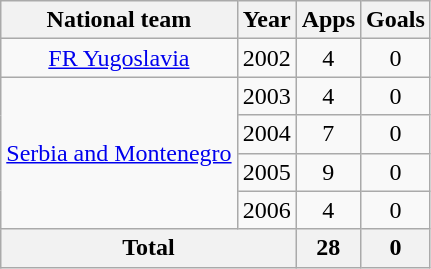<table class="wikitable" style="text-align:center">
<tr>
<th>National team</th>
<th>Year</th>
<th>Apps</th>
<th>Goals</th>
</tr>
<tr>
<td rowspan="1" style="vertical-align:center"><a href='#'>FR Yugoslavia</a></td>
<td>2002</td>
<td>4</td>
<td>0</td>
</tr>
<tr>
<td rowspan="4" style="vertical-align:center"><a href='#'>Serbia and Montenegro</a></td>
<td>2003</td>
<td>4</td>
<td>0</td>
</tr>
<tr>
<td>2004</td>
<td>7</td>
<td>0</td>
</tr>
<tr>
<td>2005</td>
<td>9</td>
<td>0</td>
</tr>
<tr>
<td>2006</td>
<td>4</td>
<td>0</td>
</tr>
<tr>
<th colspan="2">Total</th>
<th>28</th>
<th>0</th>
</tr>
</table>
